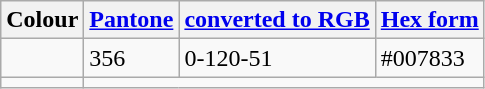<table class="wikitable">
<tr>
<th>Colour</th>
<th><a href='#'>Pantone</a></th>
<th><a href='#'>converted to RGB</a></th>
<th><a href='#'>Hex form</a></th>
</tr>
<tr>
<td nowrap></td>
<td>356</td>
<td>0-120-51</td>
<td>#007833</td>
</tr>
<tr>
<td></td>
<td colspan=3></td>
</tr>
</table>
